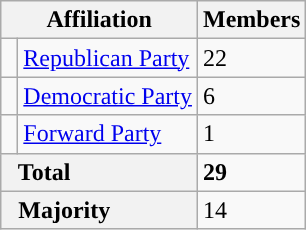<table class="wikitable">
<tr>
<th colspan="2">Affiliation</th>
<th>Members</th>
</tr>
<tr>
<td style="background-color:"> </td>
<td><a href='#'>Republican Party</a></td>
<td>22</td>
</tr>
<tr>
<td style="background-color:"> </td>
<td><a href='#'>Democratic Party</a></td>
<td>6</td>
</tr>
<tr>
<td style="background-color:"> </td>
<td><a href='#'>Forward Party</a></td>
<td>1</td>
</tr>
<tr>
<th colspan="2" style="text-align:left">  Total</th>
<td><strong>29</strong></td>
</tr>
<tr>
<th colspan="2" style="text-align:left">  Majority</th>
<td>14</td>
</tr>
</table>
